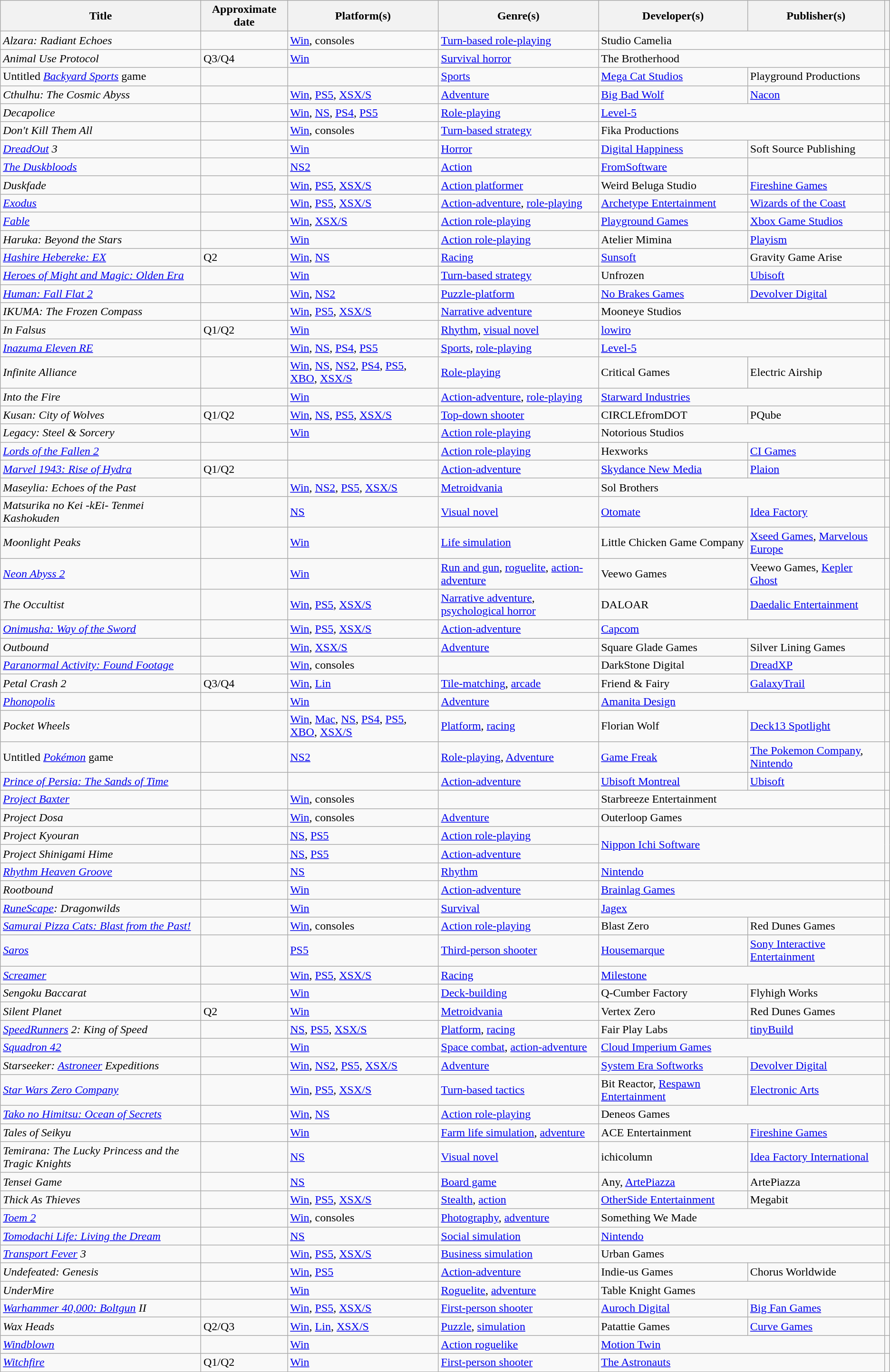<table class="wikitable sortable" width="auto">
<tr>
<th>Title</th>
<th>Approximate date</th>
<th>Platform(s)</th>
<th>Genre(s)</th>
<th>Developer(s)</th>
<th>Publisher(s)</th>
<th></th>
</tr>
<tr>
<td><em>Alzara: Radiant Echoes</em></td>
<td></td>
<td><a href='#'>Win</a>, consoles</td>
<td><a href='#'>Turn-based role-playing</a></td>
<td colspan="2">Studio Camelia</td>
<td align="center"></td>
</tr>
<tr>
<td><em>Animal Use Protocol</em></td>
<td>Q3/Q4</td>
<td><a href='#'>Win</a></td>
<td><a href='#'>Survival horror</a></td>
<td colspan="2">The Brotherhood</td>
<td align="center"></td>
</tr>
<tr>
<td>Untitled <em><a href='#'>Backyard Sports</a></em> game</td>
<td></td>
<td></td>
<td><a href='#'>Sports</a></td>
<td><a href='#'>Mega Cat Studios</a></td>
<td>Playground Productions</td>
<td align="center"></td>
</tr>
<tr>
<td><em>Cthulhu: The Cosmic Abyss</em></td>
<td></td>
<td><a href='#'>Win</a>, <a href='#'>PS5</a>, <a href='#'>XSX/S</a></td>
<td><a href='#'>Adventure</a></td>
<td><a href='#'>Big Bad Wolf</a></td>
<td><a href='#'>Nacon</a></td>
<td align="center"></td>
</tr>
<tr>
<td><em>Decapolice</em></td>
<td></td>
<td><a href='#'>Win</a>, <a href='#'>NS</a>, <a href='#'>PS4</a>, <a href='#'>PS5</a></td>
<td><a href='#'>Role-playing</a></td>
<td colspan="2"><a href='#'>Level-5</a></td>
<td align="center"></td>
</tr>
<tr>
<td><em>Don't Kill Them All</em></td>
<td></td>
<td><a href='#'>Win</a>, consoles</td>
<td><a href='#'>Turn-based strategy</a></td>
<td colspan="2">Fika Productions</td>
<td align="center"></td>
</tr>
<tr>
<td><em><a href='#'>DreadOut</a> 3</em></td>
<td></td>
<td><a href='#'>Win</a></td>
<td><a href='#'>Horror</a></td>
<td><a href='#'>Digital Happiness</a></td>
<td>Soft Source Publishing</td>
<td align="center"></td>
</tr>
<tr>
<td><em><a href='#'>The Duskbloods</a></em></td>
<td></td>
<td><a href='#'>NS2</a></td>
<td><a href='#'>Action</a></td>
<td><a href='#'>FromSoftware</a></td>
<td></td>
<td align="center"></td>
</tr>
<tr>
<td><em>Duskfade</em></td>
<td></td>
<td><a href='#'>Win</a>, <a href='#'>PS5</a>, <a href='#'>XSX/S</a></td>
<td><a href='#'>Action platformer</a></td>
<td>Weird Beluga Studio</td>
<td><a href='#'>Fireshine Games</a></td>
<td align="center"></td>
</tr>
<tr>
<td><em><a href='#'>Exodus</a></em></td>
<td></td>
<td><a href='#'>Win</a>, <a href='#'>PS5</a>, <a href='#'>XSX/S</a></td>
<td><a href='#'>Action-adventure</a>, <a href='#'>role-playing</a></td>
<td><a href='#'>Archetype Entertainment</a></td>
<td><a href='#'>Wizards of the Coast</a></td>
<td align="center"></td>
</tr>
<tr>
<td><em><a href='#'>Fable</a></em></td>
<td></td>
<td><a href='#'>Win</a>, <a href='#'>XSX/S</a></td>
<td><a href='#'>Action role-playing</a></td>
<td><a href='#'>Playground Games</a></td>
<td><a href='#'>Xbox Game Studios</a></td>
<td align="center"></td>
</tr>
<tr>
<td><em>Haruka: Beyond the Stars</em></td>
<td></td>
<td><a href='#'>Win</a></td>
<td><a href='#'>Action role-playing</a></td>
<td>Atelier Mimina</td>
<td><a href='#'>Playism</a></td>
<td align="center"></td>
</tr>
<tr>
<td><em><a href='#'>Hashire Hebereke: EX</a></em></td>
<td>Q2</td>
<td><a href='#'>Win</a>, <a href='#'>NS</a></td>
<td><a href='#'>Racing</a></td>
<td><a href='#'>Sunsoft</a></td>
<td>Gravity Game Arise</td>
<td align="center"></td>
</tr>
<tr>
<td><em><a href='#'>Heroes of Might and Magic: Olden Era</a></em></td>
<td></td>
<td><a href='#'>Win</a></td>
<td><a href='#'>Turn-based strategy</a></td>
<td>Unfrozen</td>
<td><a href='#'>Ubisoft</a></td>
<td align="center"></td>
</tr>
<tr>
<td><em><a href='#'>Human: Fall Flat 2</a></em></td>
<td></td>
<td><a href='#'>Win</a>, <a href='#'>NS2</a></td>
<td><a href='#'>Puzzle-platform</a></td>
<td><a href='#'>No Brakes Games</a></td>
<td><a href='#'>Devolver Digital</a></td>
<td align="center"></td>
</tr>
<tr>
<td><em>IKUMA: The Frozen Compass</em></td>
<td></td>
<td><a href='#'>Win</a>, <a href='#'>PS5</a>, <a href='#'>XSX/S</a></td>
<td><a href='#'>Narrative adventure</a></td>
<td colspan="2">Mooneye Studios</td>
<td align="center"></td>
</tr>
<tr>
<td><em>In Falsus</em></td>
<td>Q1/Q2</td>
<td><a href='#'>Win</a></td>
<td><a href='#'>Rhythm</a>, <a href='#'>visual novel</a></td>
<td colspan="2"><a href='#'>lowiro</a></td>
<td align="center"></td>
</tr>
<tr>
<td><em><a href='#'>Inazuma Eleven RE</a></em></td>
<td></td>
<td><a href='#'>Win</a>, <a href='#'>NS</a>, <a href='#'>PS4</a>, <a href='#'>PS5</a></td>
<td><a href='#'>Sports</a>, <a href='#'>role-playing</a></td>
<td colspan="2"><a href='#'>Level-5</a></td>
<td align="center"></td>
</tr>
<tr>
<td><em>Infinite Alliance</em></td>
<td></td>
<td><a href='#'>Win</a>, <a href='#'>NS</a>, <a href='#'>NS2</a>, <a href='#'>PS4</a>, <a href='#'>PS5</a>, <a href='#'>XBO</a>, <a href='#'>XSX/S</a></td>
<td><a href='#'>Role-playing</a></td>
<td>Critical Games</td>
<td>Electric Airship</td>
<td align="center"></td>
</tr>
<tr>
<td><em>Into the Fire</em></td>
<td></td>
<td><a href='#'>Win</a></td>
<td><a href='#'>Action-adventure</a>, <a href='#'>role-playing</a></td>
<td colspan="2"><a href='#'>Starward Industries</a></td>
<td align="center"></td>
</tr>
<tr>
<td><em>Kusan: City of Wolves</em></td>
<td>Q1/Q2</td>
<td><a href='#'>Win</a>, <a href='#'>NS</a>, <a href='#'>PS5</a>, <a href='#'>XSX/S</a></td>
<td><a href='#'>Top-down shooter</a></td>
<td>CIRCLEfromDOT</td>
<td>PQube</td>
<td align="center"></td>
</tr>
<tr>
<td><em>Legacy: Steel & Sorcery</em></td>
<td></td>
<td><a href='#'>Win</a></td>
<td><a href='#'>Action role-playing</a></td>
<td colspan="2">Notorious Studios</td>
<td align="center"></td>
</tr>
<tr>
<td><em><a href='#'>Lords of the Fallen 2</a></em></td>
<td></td>
<td></td>
<td><a href='#'>Action role-playing</a></td>
<td>Hexworks</td>
<td><a href='#'>CI Games</a></td>
<td align="center"></td>
</tr>
<tr>
<td><em><a href='#'>Marvel 1943: Rise of Hydra</a></em></td>
<td>Q1/Q2</td>
<td></td>
<td><a href='#'>Action-adventure</a></td>
<td><a href='#'>Skydance New Media</a></td>
<td><a href='#'>Plaion</a></td>
<td align="center"></td>
</tr>
<tr>
<td><em>Maseylia: Echoes of the Past</em></td>
<td></td>
<td><a href='#'>Win</a>, <a href='#'>NS2</a>, <a href='#'>PS5</a>, <a href='#'>XSX/S</a></td>
<td><a href='#'>Metroidvania</a></td>
<td colspan="2">Sol Brothers</td>
<td align="center"></td>
</tr>
<tr>
<td><em>Matsurika no Kei -kEi- Tenmei Kashokuden</em></td>
<td></td>
<td><a href='#'>NS</a></td>
<td><a href='#'>Visual novel</a></td>
<td><a href='#'>Otomate</a></td>
<td><a href='#'>Idea Factory</a></td>
<td align="center"></td>
</tr>
<tr>
<td><em>Moonlight Peaks</em></td>
<td></td>
<td><a href='#'>Win</a></td>
<td><a href='#'>Life simulation</a></td>
<td>Little Chicken Game Company</td>
<td><a href='#'>Xseed Games</a>, <a href='#'>Marvelous Europe</a></td>
<td align="center"></td>
</tr>
<tr>
<td><em><a href='#'>Neon Abyss 2</a></em></td>
<td></td>
<td><a href='#'>Win</a></td>
<td><a href='#'>Run and gun</a>, <a href='#'>roguelite</a>, <a href='#'>action-adventure</a></td>
<td>Veewo Games</td>
<td>Veewo Games, <a href='#'>Kepler Ghost</a></td>
<td align="center"></td>
</tr>
<tr>
<td data-sort-value="Occultist"><em>The Occultist</em></td>
<td></td>
<td><a href='#'>Win</a>, <a href='#'>PS5</a>, <a href='#'>XSX/S</a></td>
<td><a href='#'>Narrative adventure</a>, <a href='#'>psychological horror</a></td>
<td>DALOAR</td>
<td><a href='#'>Daedalic Entertainment</a></td>
<td align="center"></td>
</tr>
<tr>
<td><em><a href='#'>Onimusha: Way of the Sword</a></em></td>
<td></td>
<td><a href='#'>Win</a>, <a href='#'>PS5</a>, <a href='#'>XSX/S</a></td>
<td><a href='#'>Action-adventure</a></td>
<td colspan="2"><a href='#'>Capcom</a></td>
<td align="center"></td>
</tr>
<tr>
<td><em>Outbound</em></td>
<td></td>
<td><a href='#'>Win</a>, <a href='#'>XSX/S</a></td>
<td><a href='#'>Adventure</a></td>
<td>Square Glade Games</td>
<td>Silver Lining Games</td>
<td align="center"></td>
</tr>
<tr>
<td><em><a href='#'>Paranormal Activity: Found Footage</a></em></td>
<td></td>
<td><a href='#'>Win</a>, consoles</td>
<td></td>
<td>DarkStone Digital</td>
<td><a href='#'>DreadXP</a></td>
<td align="center"></td>
</tr>
<tr>
<td><em>Petal Crash 2</em></td>
<td>Q3/Q4</td>
<td><a href='#'>Win</a>, <a href='#'>Lin</a></td>
<td><a href='#'>Tile-matching</a>, <a href='#'>arcade</a></td>
<td>Friend & Fairy</td>
<td><a href='#'>GalaxyTrail</a></td>
<td align="center"></td>
</tr>
<tr>
<td><em><a href='#'>Phonopolis</a></em></td>
<td></td>
<td><a href='#'>Win</a></td>
<td><a href='#'>Adventure</a></td>
<td colspan="2"><a href='#'>Amanita Design</a></td>
<td align="center"></td>
</tr>
<tr>
<td><em>Pocket Wheels</em></td>
<td></td>
<td><a href='#'>Win</a>, <a href='#'>Mac</a>, <a href='#'>NS</a>, <a href='#'>PS4</a>, <a href='#'>PS5</a>, <a href='#'>XBO</a>, <a href='#'>XSX/S</a></td>
<td><a href='#'>Platform</a>, <a href='#'>racing</a></td>
<td>Florian Wolf</td>
<td><a href='#'>Deck13 Spotlight</a></td>
<td align="center"></td>
</tr>
<tr>
<td data-sort-value="Pokemon game">Untitled <em><a href='#'>Pokémon</a></em> game</td>
<td></td>
<td><a href='#'>NS2</a></td>
<td><a href='#'>Role-playing</a>, <a href='#'>Adventure</a></td>
<td><a href='#'>Game Freak</a></td>
<td><a href='#'>The Pokemon Company</a>, <a href='#'>Nintendo</a></td>
<td align="center"></td>
</tr>
<tr>
<td><em><a href='#'>Prince of Persia: The Sands of Time</a></em></td>
<td></td>
<td></td>
<td><a href='#'>Action-adventure</a></td>
<td><a href='#'>Ubisoft Montreal</a></td>
<td><a href='#'>Ubisoft</a></td>
<td align="center"></td>
</tr>
<tr>
<td><em><a href='#'>Project Baxter</a></em></td>
<td></td>
<td><a href='#'>Win</a>, consoles</td>
<td></td>
<td colspan="2">Starbreeze Entertainment</td>
<td align="center"></td>
</tr>
<tr>
<td><em>Project Dosa</em></td>
<td></td>
<td><a href='#'>Win</a>, consoles</td>
<td><a href='#'>Adventure</a></td>
<td colspan="2">Outerloop Games</td>
<td align="center"></td>
</tr>
<tr>
<td><em>Project Kyouran</em></td>
<td></td>
<td><a href='#'>NS</a>, <a href='#'>PS5</a></td>
<td><a href='#'>Action role-playing</a></td>
<td rowspan="2" colspan="2"><a href='#'>Nippon Ichi Software</a></td>
<td rowspan="2" align="center"></td>
</tr>
<tr>
<td><em>Project Shinigami Hime</em></td>
<td></td>
<td><a href='#'>NS</a>, <a href='#'>PS5</a></td>
<td><a href='#'>Action-adventure</a></td>
</tr>
<tr>
<td><em><a href='#'>Rhythm Heaven Groove</a></em></td>
<td></td>
<td><a href='#'>NS</a></td>
<td><a href='#'>Rhythm</a></td>
<td colspan="2"><a href='#'>Nintendo</a></td>
<td align="center"></td>
</tr>
<tr>
<td><em>Rootbound</em></td>
<td></td>
<td><a href='#'>Win</a></td>
<td><a href='#'>Action-adventure</a></td>
<td colspan="2"><a href='#'>Brainlag Games</a></td>
<td align="center"></td>
</tr>
<tr>
<td><em><a href='#'>RuneScape</a>: Dragonwilds</em></td>
<td></td>
<td><a href='#'>Win</a></td>
<td><a href='#'>Survival</a></td>
<td colspan="2"><a href='#'>Jagex</a></td>
<td align="center"></td>
</tr>
<tr>
<td><em><a href='#'>Samurai Pizza Cats: Blast from the Past!</a></em></td>
<td></td>
<td><a href='#'>Win</a>, consoles</td>
<td><a href='#'>Action role-playing</a></td>
<td>Blast Zero</td>
<td>Red Dunes Games</td>
<td align="center"></td>
</tr>
<tr>
<td><em><a href='#'>Saros</a></em></td>
<td></td>
<td><a href='#'>PS5</a></td>
<td><a href='#'>Third-person shooter</a></td>
<td><a href='#'>Housemarque</a></td>
<td><a href='#'>Sony Interactive Entertainment</a></td>
<td align="center"></td>
</tr>
<tr>
<td><em><a href='#'>Screamer</a></em></td>
<td></td>
<td><a href='#'>Win</a>, <a href='#'>PS5</a>, <a href='#'>XSX/S</a></td>
<td><a href='#'>Racing</a></td>
<td colspan="2"><a href='#'>Milestone</a></td>
<td align="center"></td>
</tr>
<tr>
<td><em>Sengoku Baccarat</em></td>
<td></td>
<td><a href='#'>Win</a></td>
<td><a href='#'>Deck-building</a></td>
<td>Q-Cumber Factory</td>
<td>Flyhigh Works</td>
<td align="center"></td>
</tr>
<tr>
<td><em>Silent Planet</em></td>
<td>Q2</td>
<td><a href='#'>Win</a></td>
<td><a href='#'>Metroidvania</a></td>
<td>Vertex Zero</td>
<td>Red Dunes Games</td>
<td align="center"></td>
</tr>
<tr>
<td><em><a href='#'>SpeedRunners</a> 2: King of Speed</em></td>
<td></td>
<td><a href='#'>NS</a>, <a href='#'>PS5</a>, <a href='#'>XSX/S</a></td>
<td><a href='#'>Platform</a>, <a href='#'>racing</a></td>
<td>Fair Play Labs</td>
<td><a href='#'>tinyBuild</a></td>
<td align="center"></td>
</tr>
<tr>
<td><em><a href='#'>Squadron 42</a></em></td>
<td></td>
<td><a href='#'>Win</a></td>
<td><a href='#'>Space combat</a>, <a href='#'>action-adventure</a></td>
<td colspan="2"><a href='#'>Cloud Imperium Games</a></td>
<td align="center"></td>
</tr>
<tr>
<td><em>Starseeker: <a href='#'>Astroneer</a> Expeditions</em></td>
<td></td>
<td><a href='#'>Win</a>, <a href='#'>NS2</a>, <a href='#'>PS5</a>, <a href='#'>XSX/S</a></td>
<td><a href='#'>Adventure</a></td>
<td><a href='#'>System Era Softworks</a></td>
<td><a href='#'>Devolver Digital</a></td>
<td align="center"></td>
</tr>
<tr>
<td><em><a href='#'>Star Wars Zero Company</a></em></td>
<td></td>
<td><a href='#'>Win</a>, <a href='#'>PS5</a>, <a href='#'>XSX/S</a></td>
<td><a href='#'>Turn-based tactics</a></td>
<td>Bit Reactor, <a href='#'>Respawn Entertainment</a></td>
<td><a href='#'>Electronic Arts</a></td>
<td align="center"></td>
</tr>
<tr>
<td><em><a href='#'>Tako no Himitsu: Ocean of Secrets</a></em></td>
<td></td>
<td><a href='#'>Win</a>, <a href='#'>NS</a></td>
<td><a href='#'>Action role-playing</a></td>
<td colspan="2">Deneos Games</td>
<td align="center"></td>
</tr>
<tr>
<td><em>Tales of Seikyu</em></td>
<td></td>
<td><a href='#'>Win</a></td>
<td><a href='#'>Farm life simulation</a>, <a href='#'>adventure</a></td>
<td>ACE Entertainment</td>
<td><a href='#'>Fireshine Games</a></td>
<td align="center"></td>
</tr>
<tr>
<td><em>Temirana: The Lucky Princess and the Tragic Knights</em></td>
<td></td>
<td><a href='#'>NS</a></td>
<td><a href='#'>Visual novel</a></td>
<td>ichicolumn</td>
<td><a href='#'>Idea Factory International</a></td>
<td align="center"></td>
</tr>
<tr>
<td><em>Tensei Game</em></td>
<td></td>
<td><a href='#'>NS</a></td>
<td><a href='#'>Board game</a></td>
<td>Any, <a href='#'>ArtePiazza</a></td>
<td>ArtePiazza</td>
<td align="center"></td>
</tr>
<tr>
<td><em>Thick As Thieves</em></td>
<td></td>
<td><a href='#'>Win</a>, <a href='#'>PS5</a>, <a href='#'>XSX/S</a></td>
<td><a href='#'>Stealth</a>, <a href='#'>action</a></td>
<td><a href='#'>OtherSide Entertainment</a></td>
<td>Megabit</td>
<td align="center"></td>
</tr>
<tr>
<td><em><a href='#'>Toem 2</a></em></td>
<td></td>
<td><a href='#'>Win</a>, consoles</td>
<td><a href='#'>Photography</a>, <a href='#'>adventure</a></td>
<td colspan="2">Something We Made</td>
<td align="center"></td>
</tr>
<tr>
<td><em><a href='#'>Tomodachi Life: Living the Dream</a></em></td>
<td></td>
<td><a href='#'>NS</a></td>
<td><a href='#'>Social simulation</a></td>
<td colspan="2"><a href='#'>Nintendo</a></td>
<td align="center"></td>
</tr>
<tr>
<td><em><a href='#'>Transport Fever</a> 3</em></td>
<td></td>
<td><a href='#'>Win</a>, <a href='#'>PS5</a>, <a href='#'>XSX/S</a></td>
<td><a href='#'>Business simulation</a></td>
<td colspan="2">Urban Games</td>
<td align="center"></td>
</tr>
<tr>
<td><em>Undefeated: Genesis</em></td>
<td></td>
<td><a href='#'>Win</a>, <a href='#'>PS5</a></td>
<td><a href='#'>Action-adventure</a></td>
<td>Indie-us Games</td>
<td>Chorus Worldwide</td>
<td align="center"></td>
</tr>
<tr>
<td><em>UnderMire</em></td>
<td></td>
<td><a href='#'>Win</a></td>
<td><a href='#'>Roguelite</a>, <a href='#'>adventure</a></td>
<td colspan="2">Table Knight Games</td>
<td align="center"></td>
</tr>
<tr>
<td><em><a href='#'>Warhammer 40,000: Boltgun</a> II</em></td>
<td></td>
<td><a href='#'>Win</a>, <a href='#'>PS5</a>, <a href='#'>XSX/S</a></td>
<td><a href='#'>First-person shooter</a></td>
<td><a href='#'>Auroch Digital</a></td>
<td><a href='#'>Big Fan Games</a></td>
<td align="center"></td>
</tr>
<tr>
<td><em>Wax Heads</em></td>
<td>Q2/Q3</td>
<td><a href='#'>Win</a>, <a href='#'>Lin</a>, <a href='#'>XSX/S</a></td>
<td><a href='#'>Puzzle</a>, <a href='#'>simulation</a></td>
<td>Patattie Games</td>
<td><a href='#'>Curve Games</a></td>
<td align="center"></td>
</tr>
<tr>
<td><em><a href='#'>Windblown</a></em></td>
<td></td>
<td><a href='#'>Win</a></td>
<td><a href='#'>Action roguelike</a></td>
<td colspan="2"><a href='#'>Motion Twin</a></td>
<td align="center"></td>
</tr>
<tr>
<td><em><a href='#'>Witchfire</a></em></td>
<td>Q1/Q2</td>
<td><a href='#'>Win</a></td>
<td><a href='#'>First-person shooter</a></td>
<td colspan="2"><a href='#'>The Astronauts</a></td>
<td align="center"></td>
</tr>
</table>
